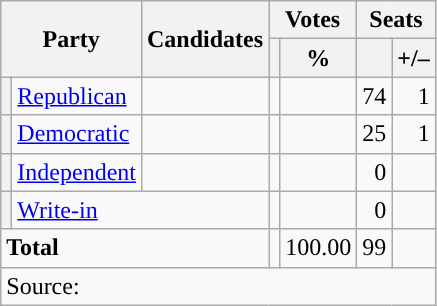<table class="wikitable">
<tr>
<th colspan="2" rowspan="2">Party</th>
<th rowspan="2">Candidates</th>
<th colspan="2">Votes</th>
<th colspan="4">Seats</th>
</tr>
<tr>
<th></th>
<th>%</th>
<th></th>
<th>+/–</th>
</tr>
<tr>
<th style="background-color:"></th>
<td><a href='#'>Republican</a></td>
<td align="right"></td>
<td align="right"></td>
<td align="right"></td>
<td align="right">74</td>
<td align="right"> 1</td>
</tr>
<tr>
<th style="background-color:"></th>
<td><a href='#'>Democratic</a></td>
<td align="right"></td>
<td align="right"></td>
<td align="right"></td>
<td align="right">25</td>
<td align="right"> 1</td>
</tr>
<tr>
<th style="background-color:"></th>
<td><a href='#'>Independent</a></td>
<td align="right"></td>
<td align="right"></td>
<td align="right"></td>
<td align="right">0</td>
<td align="right"></td>
</tr>
<tr>
<th style="background-color:"></th>
<td colspan="2" align="left"><a href='#'>Write-in</a></td>
<td align="right"></td>
<td align="right"></td>
<td align="right">0</td>
<td align="right"></td>
</tr>
<tr>
<td colspan="3" align="left"><strong>Total</strong></td>
<td align="right"></td>
<td align="right">100.00</td>
<td align="right">99</td>
<td align="right"></td>
</tr>
<tr>
<td colspan="10">Source: </td>
</tr>
</table>
